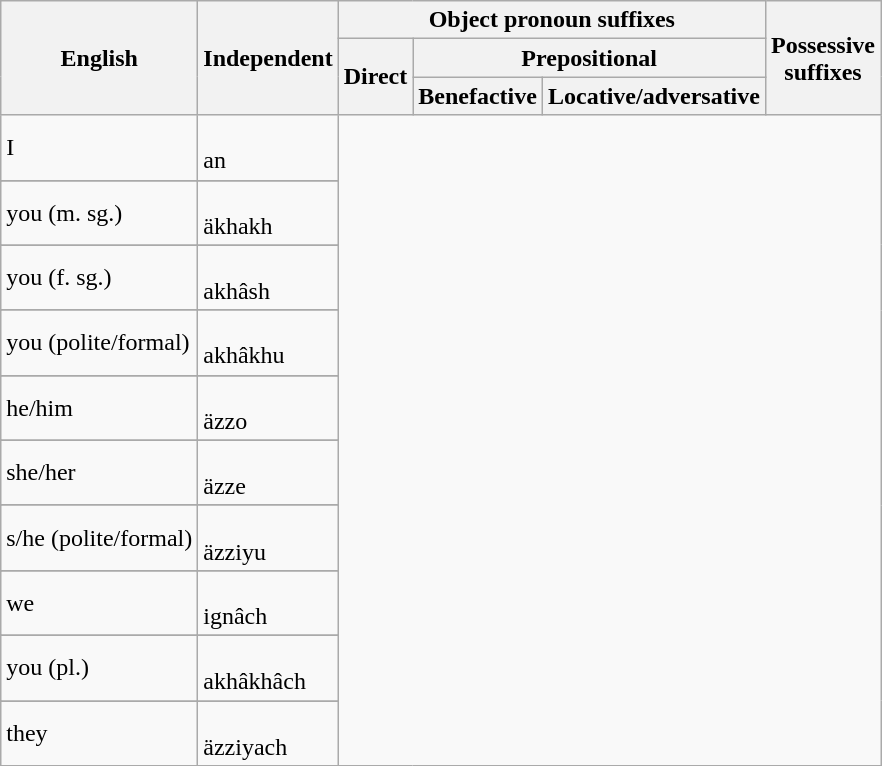<table class="wikitable">
<tr>
<th rowspan="3">English</th>
<th rowspan="3">Independent</th>
<th colspan="3">Object pronoun suffixes</th>
<th rowspan="3">Possessive <br>suffixes</th>
</tr>
<tr>
<th rowspan="2">Direct</th>
<th colspan="2">Prepositional</th>
</tr>
<tr>
<th>Benefactive</th>
<th>Locative/adversative</th>
</tr>
<tr>
<td>I</td>
<td><br>an</td>
</tr>
<tr (ä/ǝ)ñ>
</tr>
<tr (ǝ)llǝñ>
</tr>
<tr (ǝ)bbǝñ>
</tr>
<tr (y)e>
</tr>
<tr>
<td>you (m. sg.)</td>
<td><br>äkhakh</td>
</tr>
<tr (ǝ)h>
</tr>
<tr (ǝ)llǝh>
</tr>
<tr (ǝ)bbǝh>
</tr>
<tr (ǝ)h>
</tr>
<tr>
<td>you (f. sg.)</td>
<td><br>akhâsh</td>
</tr>
<tr (ǝ)š>
</tr>
<tr (ǝ)llǝš>
</tr>
<tr (ǝ)bbǝš>
</tr>
<tr (ǝ)š>
</tr>
<tr>
<td>you (polite/formal)</td>
<td><br>akhâkhu</td>
</tr>
<tr (ǝ)wo(t)>
</tr>
<tr (ǝ)llǝwo(t)>
</tr>
<tr (ǝ)bbǝwo(t)>
</tr>
<tr wo>
</tr>
<tr>
<td>he/him</td>
<td><br>äzzo</td>
</tr>
<tr (ä)w, -t>
</tr>
<tr (ǝ)llät>
</tr>
<tr (ǝ)bbät>
</tr>
<tr (w)u>
</tr>
<tr>
<td>she/her</td>
<td><br>äzze</td>
</tr>
<tr at>
</tr>
<tr (ǝ)llat>
</tr>
<tr (ǝ)bbat>
</tr>
<tr wa>
</tr>
<tr>
<td>s/he (polite/formal)</td>
<td><br>äzziyu</td>
</tr>
<tr aččäw>
</tr>
<tr (ǝ)llaččäw>
</tr>
<tr (ǝ)bbaččäw>
</tr>
<tr aččäw>
</tr>
<tr>
<td>we</td>
<td><br>ignâch</td>
</tr>
<tr (ä/ǝ)n>
</tr>
<tr (ǝ)llǝn>
</tr>
<tr (ǝ)bbǝn>
</tr>
<tr aččǝn>
</tr>
<tr>
<td>you (pl.)</td>
<td><br>akhâkhâch</td>
</tr>
<tr aččǝhu>
</tr>
<tr (ǝ)llaččǝhu>
</tr>
<tr (ǝ)bbaččǝhu>
</tr>
<tr aččǝhu>
</tr>
<tr>
<td>they</td>
<td><br>äzziyach</td>
</tr>
<tr aččäw>
</tr>
<tr (ǝ)llaččäw>
</tr>
<tr (ǝ)bbaččäw>
</tr>
<tr aččäw>
</tr>
</table>
